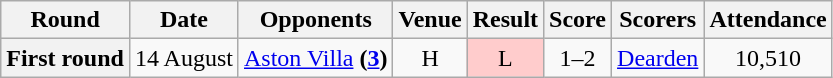<table class="wikitable" style="text-align:center">
<tr>
<th>Round</th>
<th>Date</th>
<th>Opponents</th>
<th>Venue</th>
<th>Result</th>
<th>Score</th>
<th>Scorers</th>
<th>Attendance</th>
</tr>
<tr>
<th>First round</th>
<td>14 August</td>
<td><a href='#'>Aston Villa</a> <strong>(<a href='#'>3</a>)</strong></td>
<td>H</td>
<td style="background-color:#FFCCCC">L</td>
<td>1–2</td>
<td align="left"><a href='#'>Dearden</a></td>
<td>10,510</td>
</tr>
</table>
